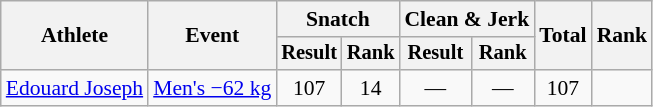<table class="wikitable" style="font-size:90%">
<tr>
<th rowspan="2">Athlete</th>
<th rowspan="2">Event</th>
<th colspan="2">Snatch</th>
<th colspan="2">Clean & Jerk</th>
<th rowspan="2">Total</th>
<th rowspan="2">Rank</th>
</tr>
<tr style="font-size:95%">
<th>Result</th>
<th>Rank</th>
<th>Result</th>
<th>Rank</th>
</tr>
<tr align=center>
<td align=left><a href='#'>Edouard Joseph</a></td>
<td align=left><a href='#'>Men's −62 kg</a></td>
<td>107</td>
<td>14</td>
<td>—</td>
<td>—</td>
<td>107</td>
<td></td>
</tr>
</table>
